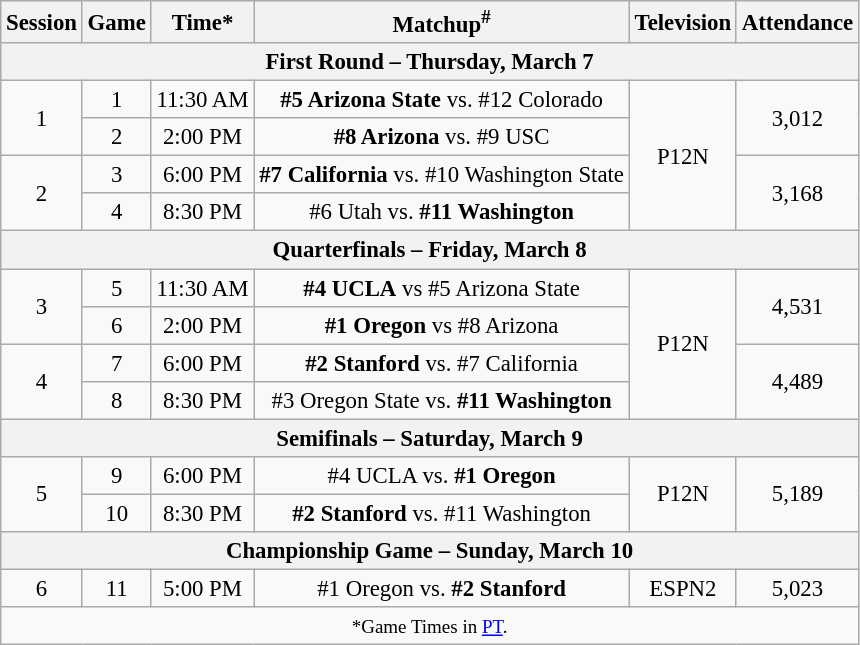<table class="wikitable" style="font-size: 95%; text-align:center;">
<tr>
<th>Session</th>
<th>Game</th>
<th>Time*</th>
<th>Matchup<sup>#</sup></th>
<th>Television</th>
<th>Attendance</th>
</tr>
<tr>
<th colspan=7>First Round – Thursday, March 7</th>
</tr>
<tr>
<td rowspan=2>1</td>
<td>1</td>
<td>11:30 AM</td>
<td><strong>#5 Arizona State</strong> vs. #12 Colorado</td>
<td rowspan=4>P12N</td>
<td rowspan=2>3,012</td>
</tr>
<tr>
<td>2</td>
<td>2:00 PM</td>
<td><strong>#8 Arizona</strong> vs. #9 USC</td>
</tr>
<tr>
<td rowspan=2>2</td>
<td>3</td>
<td>6:00 PM</td>
<td><strong>#7 California</strong> vs. #10 Washington State</td>
<td rowspan=2>3,168</td>
</tr>
<tr>
<td>4</td>
<td>8:30 PM</td>
<td>#6 Utah vs. <strong>#11 Washington</strong></td>
</tr>
<tr>
<th colspan=7>Quarterfinals – Friday, March 8</th>
</tr>
<tr>
<td rowspan=2>3</td>
<td>5</td>
<td>11:30 AM</td>
<td><strong>#4 UCLA</strong> vs #5 Arizona State</td>
<td rowspan=4>P12N</td>
<td rowspan=2>4,531</td>
</tr>
<tr>
<td>6</td>
<td>2:00 PM</td>
<td><strong>#1 Oregon</strong> vs #8 Arizona</td>
</tr>
<tr>
<td rowspan=2>4</td>
<td>7</td>
<td>6:00 PM</td>
<td><strong>#2 Stanford</strong> vs. #7 California</td>
<td rowspan=2>4,489</td>
</tr>
<tr>
<td>8</td>
<td>8:30 PM</td>
<td>#3 Oregon State vs. <strong>#11 Washington</strong></td>
</tr>
<tr>
<th colspan=7>Semifinals – Saturday, March 9</th>
</tr>
<tr>
<td rowspan=2>5</td>
<td>9</td>
<td>6:00 PM</td>
<td>#4 UCLA vs. <strong>#1 Oregon</strong></td>
<td rowspan=2>P12N</td>
<td rowspan=2>5,189</td>
</tr>
<tr>
<td>10</td>
<td>8:30 PM</td>
<td><strong>#2 Stanford</strong> vs. #11 Washington</td>
</tr>
<tr>
<th colspan=7>Championship Game – Sunday, March 10</th>
</tr>
<tr>
<td>6</td>
<td>11</td>
<td>5:00 PM</td>
<td>#1 Oregon vs. <strong>#2 Stanford</strong></td>
<td>ESPN2</td>
<td>5,023</td>
</tr>
<tr>
<td colspan=6><small>*Game Times in <a href='#'>PT</a>.</small></td>
</tr>
</table>
